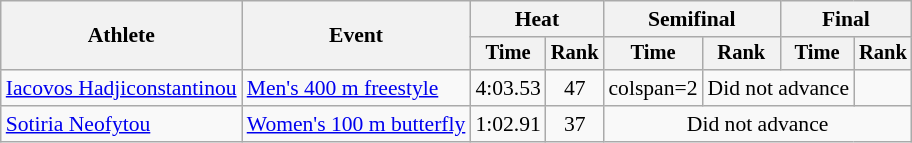<table class=wikitable style="font-size:90%">
<tr>
<th rowspan="2">Athlete</th>
<th rowspan="2">Event</th>
<th colspan="2">Heat</th>
<th colspan="2">Semifinal</th>
<th colspan="2">Final</th>
</tr>
<tr style="font-size:95%">
<th>Time</th>
<th>Rank</th>
<th>Time</th>
<th>Rank</th>
<th>Time</th>
<th>Rank</th>
</tr>
<tr align=center>
<td align=left><a href='#'>Iacovos Hadjiconstantinou</a></td>
<td align=left><a href='#'>Men's 400 m freestyle</a></td>
<td>4:03.53</td>
<td>47</td>
<td>colspan=2 </td>
<td colspan=2>Did not advance</td>
</tr>
<tr align=center>
<td align=left><a href='#'>Sotiria Neofytou</a></td>
<td align=left><a href='#'>Women's 100 m butterfly</a></td>
<td>1:02.91</td>
<td>37</td>
<td colspan=4>Did not advance</td>
</tr>
</table>
